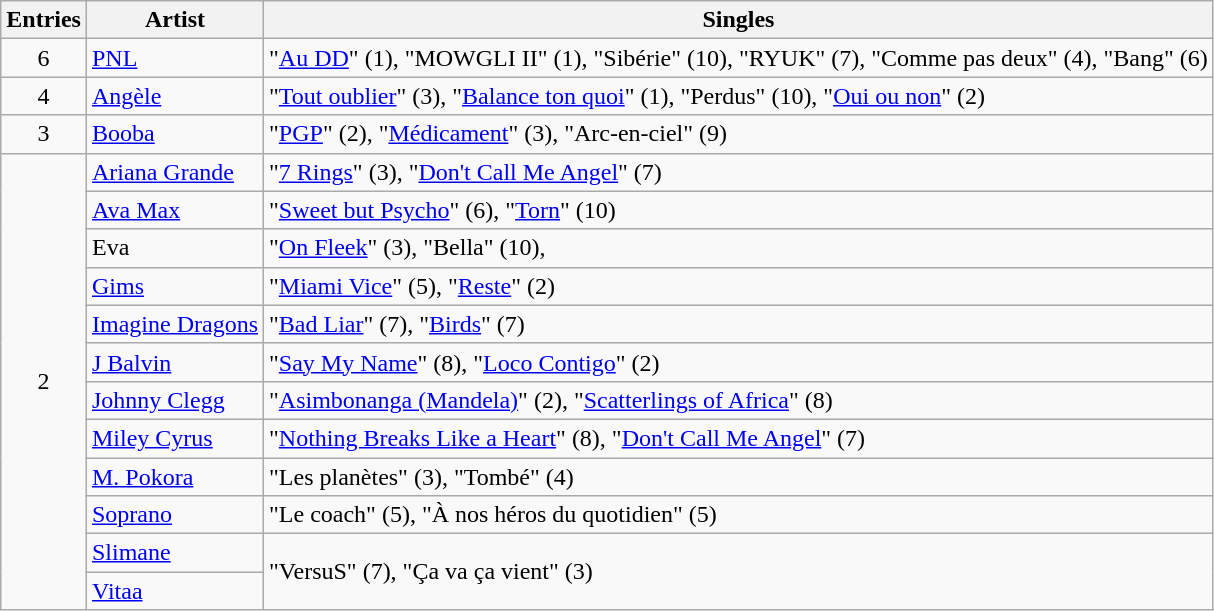<table class="wikitable">
<tr>
<th>Entries</th>
<th>Artist</th>
<th>Singles</th>
</tr>
<tr>
<td style="text-align: center;">6</td>
<td><a href='#'>PNL</a></td>
<td>"<a href='#'>Au DD</a>" (1), "MOWGLI II" (1), "Sibérie" (10), "RYUK" (7), "Comme pas deux" (4), "Bang" (6)</td>
</tr>
<tr>
<td style="text-align: center;">4</td>
<td><a href='#'>Angèle</a></td>
<td>"<a href='#'>Tout oublier</a>" (3), "<a href='#'>Balance ton quoi</a>" (1), "Perdus" (10), "<a href='#'>Oui ou non</a>" (2)</td>
</tr>
<tr>
<td style="text-align: center;">3</td>
<td><a href='#'>Booba</a></td>
<td>"<a href='#'>PGP</a>" (2), "<a href='#'>Médicament</a>" (3), "Arc-en-ciel" (9)</td>
</tr>
<tr>
<td rowspan="12" style="text-align: center;">2</td>
<td><a href='#'>Ariana Grande</a></td>
<td>"<a href='#'>7 Rings</a>" (3), "<a href='#'>Don't Call Me Angel</a>" (7)</td>
</tr>
<tr>
<td><a href='#'>Ava Max</a></td>
<td>"<a href='#'>Sweet but Psycho</a>" (6), "<a href='#'>Torn</a>" (10)</td>
</tr>
<tr>
<td>Eva</td>
<td>"<a href='#'>On Fleek</a>" (3), "Bella" (10),</td>
</tr>
<tr>
<td><a href='#'>Gims</a></td>
<td>"<a href='#'>Miami Vice</a>" (5), "<a href='#'>Reste</a>" (2)</td>
</tr>
<tr>
<td><a href='#'>Imagine Dragons</a></td>
<td>"<a href='#'>Bad Liar</a>" (7), "<a href='#'>Birds</a>" (7)</td>
</tr>
<tr>
<td><a href='#'>J Balvin</a></td>
<td>"<a href='#'>Say My Name</a>" (8), "<a href='#'>Loco Contigo</a>" (2)</td>
</tr>
<tr>
<td><a href='#'>Johnny Clegg</a></td>
<td>"<a href='#'>Asimbonanga (Mandela)</a>" (2), "<a href='#'>Scatterlings of Africa</a>" (8)</td>
</tr>
<tr>
<td><a href='#'>Miley Cyrus</a></td>
<td>"<a href='#'>Nothing Breaks Like a Heart</a>" (8), "<a href='#'>Don't Call Me Angel</a>" (7)</td>
</tr>
<tr>
<td><a href='#'>M. Pokora</a></td>
<td>"Les planètes" (3), "Tombé" (4)</td>
</tr>
<tr>
<td><a href='#'>Soprano</a></td>
<td>"Le coach" (5), "À nos héros du quotidien" (5)</td>
</tr>
<tr>
<td><a href='#'>Slimane</a></td>
<td rowspan="2">"VersuS" (7), "Ça va ça vient" (3)</td>
</tr>
<tr>
<td><a href='#'>Vitaa</a></td>
</tr>
</table>
